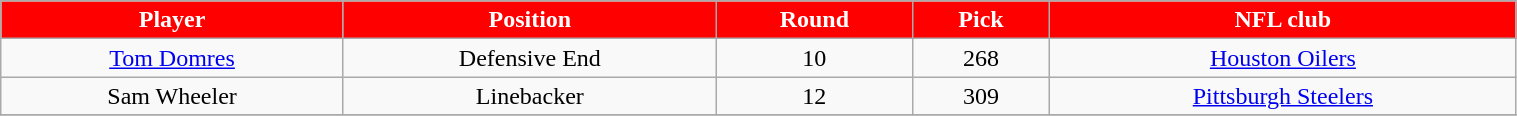<table class="wikitable" width="80%">
<tr align="center"  style="background:red;color:#FFFFFF;">
<td><strong>Player</strong></td>
<td><strong>Position</strong></td>
<td><strong>Round</strong></td>
<td><strong>Pick</strong></td>
<td><strong>NFL club</strong></td>
</tr>
<tr align="center" bgcolor="">
<td><a href='#'>Tom Domres</a></td>
<td>Defensive End</td>
<td>10</td>
<td>268</td>
<td><a href='#'>Houston Oilers</a></td>
</tr>
<tr align="center" bgcolor="">
<td>Sam Wheeler</td>
<td>Linebacker</td>
<td>12</td>
<td>309</td>
<td><a href='#'>Pittsburgh Steelers</a></td>
</tr>
<tr align="center" bgcolor="">
</tr>
</table>
